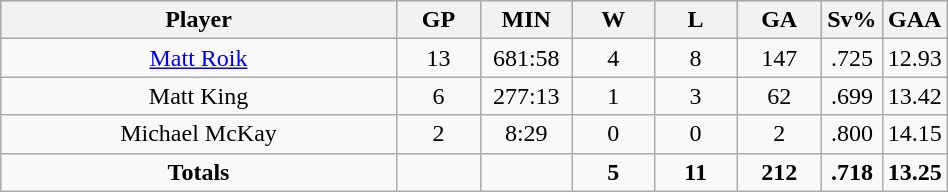<table class="wikitable sortable" width="50%">
<tr align="center"  bgcolor="#dddddd">
<th width="50%">Player</th>
<th width="10%">GP</th>
<th width="10%">MIN</th>
<th width="10%">W</th>
<th width="10%">L</th>
<th width="10%">GA</th>
<th width="10%">Sv%</th>
<th width="10%">GAA</th>
</tr>
<tr align=center>
<td><a href='#'>Matt Roik</a></td>
<td>13</td>
<td>681:58</td>
<td>4</td>
<td>8</td>
<td>147</td>
<td>.725</td>
<td>12.93</td>
</tr>
<tr align=center>
<td>Matt King</td>
<td>6</td>
<td>277:13</td>
<td>1</td>
<td>3</td>
<td>62</td>
<td>.699</td>
<td>13.42</td>
</tr>
<tr align=center>
<td>Michael McKay</td>
<td>2</td>
<td>8:29</td>
<td>0</td>
<td>0</td>
<td>2</td>
<td>.800</td>
<td>14.15</td>
</tr>
<tr align=center>
<td><strong>Totals</strong></td>
<td></td>
<td></td>
<td><strong>5</strong></td>
<td><strong>11</strong></td>
<td><strong> 212</strong></td>
<td><strong> .718</strong></td>
<td><strong> 13.25</strong></td>
</tr>
</table>
